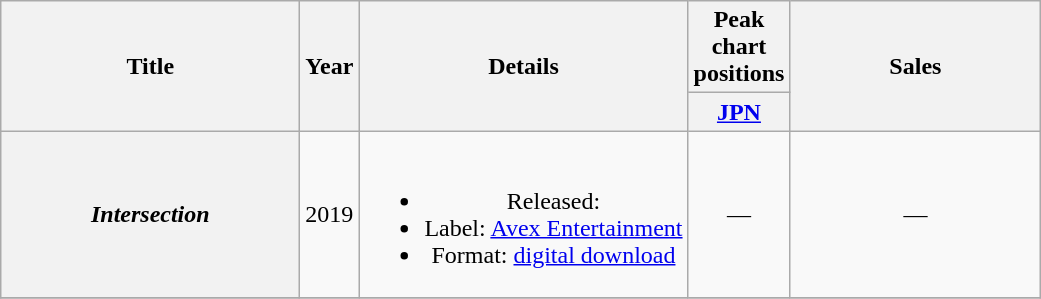<table class="wikitable plainrowheaders" style="text-align:center;">
<tr>
<th rowspan="2" style="width:12em;">Title</th>
<th rowspan="2">Year</th>
<th rowspan="2">Details</th>
<th colspan="1">Peak chart positions</th>
<th rowspan="2" style="width:10em;">Sales</th>
</tr>
<tr>
<th width="30"><a href='#'>JPN</a></th>
</tr>
<tr>
<th scope="row"><em>Intersection</em></th>
<td>2019</td>
<td><br><ul><li>Released: </li><li>Label: <a href='#'>Avex Entertainment</a></li><li>Format: <a href='#'>digital download</a></li></ul></td>
<td>—</td>
<td>—</td>
</tr>
<tr>
</tr>
</table>
